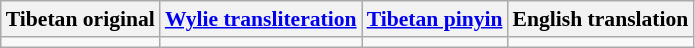<table class="wikitable" style="font-size:90%;text-align:center;">
<tr>
<th>Tibetan original</th>
<th><a href='#'>Wylie transliteration</a></th>
<th><a href='#'>Tibetan pinyin</a></th>
<th>English translation</th>
</tr>
<tr style="vertical-align:top; white-space:nowrap;">
<td></td>
<td></td>
<td></td>
<td></td>
</tr>
</table>
